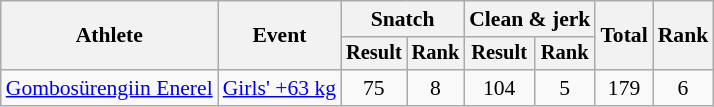<table class=wikitable style="text-align:center; font-size:90%">
<tr>
<th rowspan="2">Athlete</th>
<th rowspan="2">Event</th>
<th colspan="2">Snatch</th>
<th colspan="2">Clean & jerk</th>
<th rowspan="2">Total</th>
<th rowspan="2">Rank</th>
</tr>
<tr style="font-size:95%">
<th>Result</th>
<th>Rank</th>
<th>Result</th>
<th>Rank</th>
</tr>
<tr>
<td><a href='#'>Gombosürengiin Enerel</a></td>
<td><a href='#'>Girls' +63 kg</a></td>
<td>75</td>
<td>8</td>
<td>104</td>
<td>5</td>
<td>179</td>
<td>6</td>
</tr>
</table>
